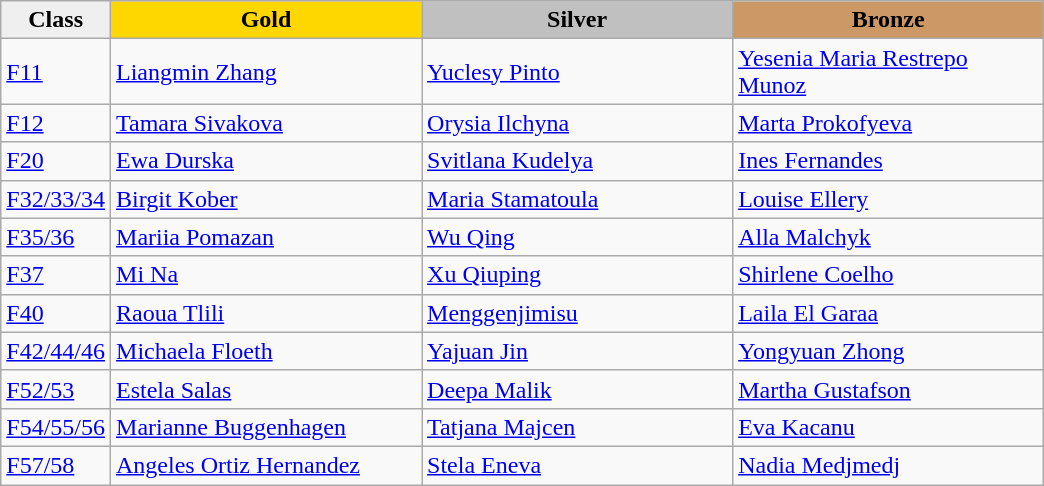<table class="wikitable" style="text-align:left">
<tr align="center">
<td bgcolor=efefef><strong>Class</strong></td>
<td width=200 bgcolor=gold><strong>Gold</strong></td>
<td width=200 bgcolor=silver><strong>Silver</strong></td>
<td width=200 bgcolor=CC9966><strong>Bronze</strong></td>
</tr>
<tr>
<td><a href='#'>F11</a></td>
<td><a href='#'>Liangmin Zhang</a><br><em> </em></td>
<td><a href='#'>Yuclesy Pinto</a><br><em> </em></td>
<td><a href='#'>Yesenia Maria Restrepo Munoz</a><br><em> </em></td>
</tr>
<tr>
<td><a href='#'>F12</a></td>
<td><a href='#'>Tamara Sivakova</a><br><em> </em></td>
<td><a href='#'>Orysia Ilchyna</a><br><em> </em></td>
<td><a href='#'>Marta Prokofyeva</a><br><em> </em></td>
</tr>
<tr>
<td><a href='#'>F20</a></td>
<td><a href='#'>Ewa Durska</a><br><em> </em></td>
<td><a href='#'>Svitlana Kudelya</a><br><em> </em></td>
<td><a href='#'>Ines Fernandes</a><br><em> </em></td>
</tr>
<tr>
<td><a href='#'>F32/33/34</a></td>
<td><a href='#'>Birgit Kober</a><br><em> </em></td>
<td><a href='#'>Maria Stamatoula</a><br><em> </em></td>
<td><a href='#'>Louise Ellery</a><br><em> </em></td>
</tr>
<tr>
<td><a href='#'>F35/36</a></td>
<td><a href='#'>Mariia Pomazan</a><br><em> </em></td>
<td><a href='#'>Wu Qing</a><br><em> </em></td>
<td><a href='#'>Alla Malchyk</a><br><em> </em></td>
</tr>
<tr>
<td><a href='#'>F37</a></td>
<td><a href='#'>Mi Na</a><br><em> </em></td>
<td><a href='#'>Xu Qiuping</a><br><em> </em></td>
<td><a href='#'>Shirlene Coelho</a><br><em> </em></td>
</tr>
<tr>
<td><a href='#'>F40</a></td>
<td><a href='#'>Raoua Tlili</a><br><em> </em></td>
<td><a href='#'>Menggenjimisu</a><br><em> </em></td>
<td><a href='#'>Laila El Garaa</a><br><em> </em></td>
</tr>
<tr>
<td><a href='#'>F42/44/46</a></td>
<td><a href='#'>Michaela Floeth</a><br><em> </em></td>
<td><a href='#'>Yajuan Jin</a><br><em> </em></td>
<td><a href='#'>Yongyuan Zhong</a><br><em> </em></td>
</tr>
<tr>
<td><a href='#'>F52/53</a></td>
<td><a href='#'>Estela Salas</a><br><em> </em></td>
<td><a href='#'>Deepa Malik</a><br><em> </em></td>
<td><a href='#'>Martha Gustafson</a><br><em> </em></td>
</tr>
<tr>
<td><a href='#'>F54/55/56</a></td>
<td><a href='#'>Marianne Buggenhagen</a><br><em> </em></td>
<td><a href='#'>Tatjana Majcen</a><br><em> </em></td>
<td><a href='#'>Eva Kacanu</a><br><em> </em></td>
</tr>
<tr>
<td><a href='#'>F57/58</a></td>
<td><a href='#'>Angeles Ortiz Hernandez</a><br><em> </em></td>
<td><a href='#'>Stela Eneva</a><br><em> </em></td>
<td><a href='#'>Nadia Medjmedj</a><br><em> </em></td>
</tr>
</table>
